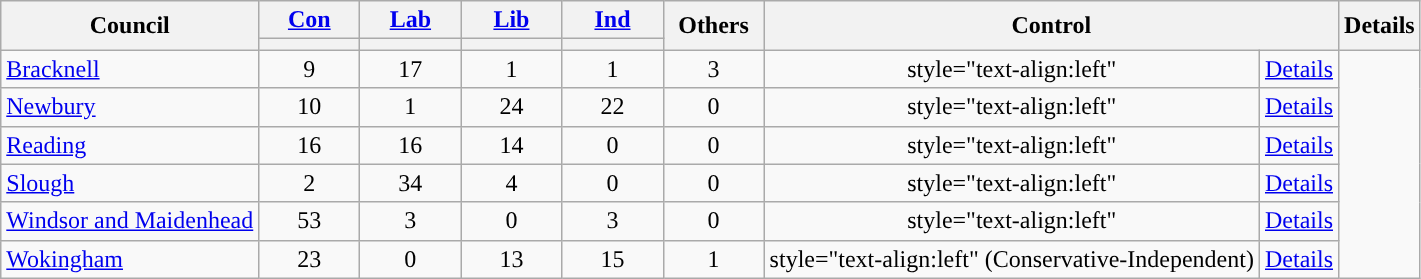<table class="wikitable" style="text-align:center;">
<tr>
<th rowspan=2>Council</th>
<th style="width:60px;"><a href='#'>Con</a></th>
<th style="width:60px;"><a href='#'>Lab</a></th>
<th style="width:60px;"><a href='#'>Lib</a></th>
<th style="width:60px;"><a href='#'>Ind</a></th>
<th style="width:60px;" rowspan=2>Others</th>
<th rowspan=2 colspan=2>Control</th>
<th rowspan=2>Details</th>
</tr>
<tr>
<th style="background:"></th>
<th style="background:"></th>
<th style="background:"></th>
<th style="background:"></th>
</tr>
<tr>
<td style="text-align:left"><a href='#'>Bracknell</a></td>
<td>9</td>
<td>17</td>
<td>1</td>
<td>1</td>
<td>3</td>
<td>style="text-align:left" </td>
<td style="text-align:left"><a href='#'>Details</a></td>
</tr>
<tr>
<td style="text-align:left"><a href='#'>Newbury</a></td>
<td>10</td>
<td>1</td>
<td>24</td>
<td>22</td>
<td>0</td>
<td>style="text-align:left" </td>
<td style="text-align:left"><a href='#'>Details</a></td>
</tr>
<tr>
<td style="text-align:left"><a href='#'>Reading</a></td>
<td>16</td>
<td>16</td>
<td>14</td>
<td>0</td>
<td>0</td>
<td>style="text-align:left" </td>
<td style="text-align:left"><a href='#'>Details</a></td>
</tr>
<tr>
<td style="text-align:left"><a href='#'>Slough</a></td>
<td>2</td>
<td>34</td>
<td>4</td>
<td>0</td>
<td>0</td>
<td>style="text-align:left" </td>
<td style="text-align:left"><a href='#'>Details</a></td>
</tr>
<tr>
<td style="text-align:left"><a href='#'>Windsor and Maidenhead</a></td>
<td>53</td>
<td>3</td>
<td>0</td>
<td>3</td>
<td>0</td>
<td>style="text-align:left" </td>
<td style="text-align:left"><a href='#'>Details</a></td>
</tr>
<tr>
<td style="text-align:left"><a href='#'>Wokingham</a></td>
<td>23</td>
<td>0</td>
<td>13</td>
<td>15</td>
<td>1</td>
<td>style="text-align:left"  (Conservative-Independent)</td>
<td style="text-align:left"><a href='#'>Details</a></td>
</tr>
</table>
